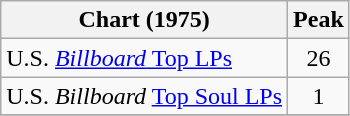<table class="wikitable">
<tr>
<th>Chart (1975)</th>
<th>Peak<br></th>
</tr>
<tr>
<td>U.S. <a href='#'><em>Billboard</em> Top LPs</a></td>
<td align="center">26</td>
</tr>
<tr>
<td>U.S. <em>Billboard</em> <a href='#'>Top Soul LPs</a></td>
<td align="center">1</td>
</tr>
<tr>
</tr>
</table>
